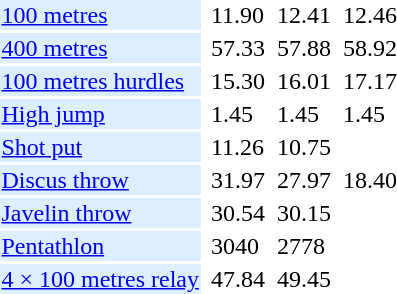<table>
<tr>
<td bgcolor = DDEEFF><a href='#'>100 metres</a></td>
<td></td>
<td>11.90</td>
<td></td>
<td>12.41</td>
<td></td>
<td>12.46</td>
</tr>
<tr>
<td bgcolor = DDEEFF><a href='#'>400 metres</a></td>
<td></td>
<td>57.33</td>
<td></td>
<td>57.88</td>
<td></td>
<td>58.92</td>
</tr>
<tr>
<td bgcolor = DDEEFF><a href='#'>100 metres hurdles</a></td>
<td></td>
<td>15.30</td>
<td></td>
<td>16.01</td>
<td></td>
<td>17.17</td>
</tr>
<tr>
<td bgcolor = DDEEFF><a href='#'>High jump</a></td>
<td></td>
<td>1.45</td>
<td></td>
<td>1.45</td>
<td></td>
<td>1.45</td>
</tr>
<tr>
<td bgcolor = DDEEFF><a href='#'>Shot put</a></td>
<td></td>
<td>11.26</td>
<td></td>
<td>10.75</td>
<td></td>
<td></td>
</tr>
<tr>
<td bgcolor = DDEEFF><a href='#'>Discus throw</a></td>
<td></td>
<td>31.97</td>
<td></td>
<td>27.97</td>
<td></td>
<td>18.40</td>
</tr>
<tr>
<td bgcolor = DDEEFF><a href='#'>Javelin throw</a></td>
<td></td>
<td>30.54</td>
<td></td>
<td>30.15</td>
<td></td>
<td></td>
</tr>
<tr>
<td bgcolor = DDEEFF><a href='#'>Pentathlon</a></td>
<td></td>
<td>3040</td>
<td></td>
<td>2778</td>
<td></td>
<td></td>
</tr>
<tr>
<td bgcolor = DDEEFF><a href='#'>4 × 100 metres relay</a></td>
<td></td>
<td>47.84</td>
<td></td>
<td>49.45</td>
<td></td>
<td></td>
</tr>
</table>
